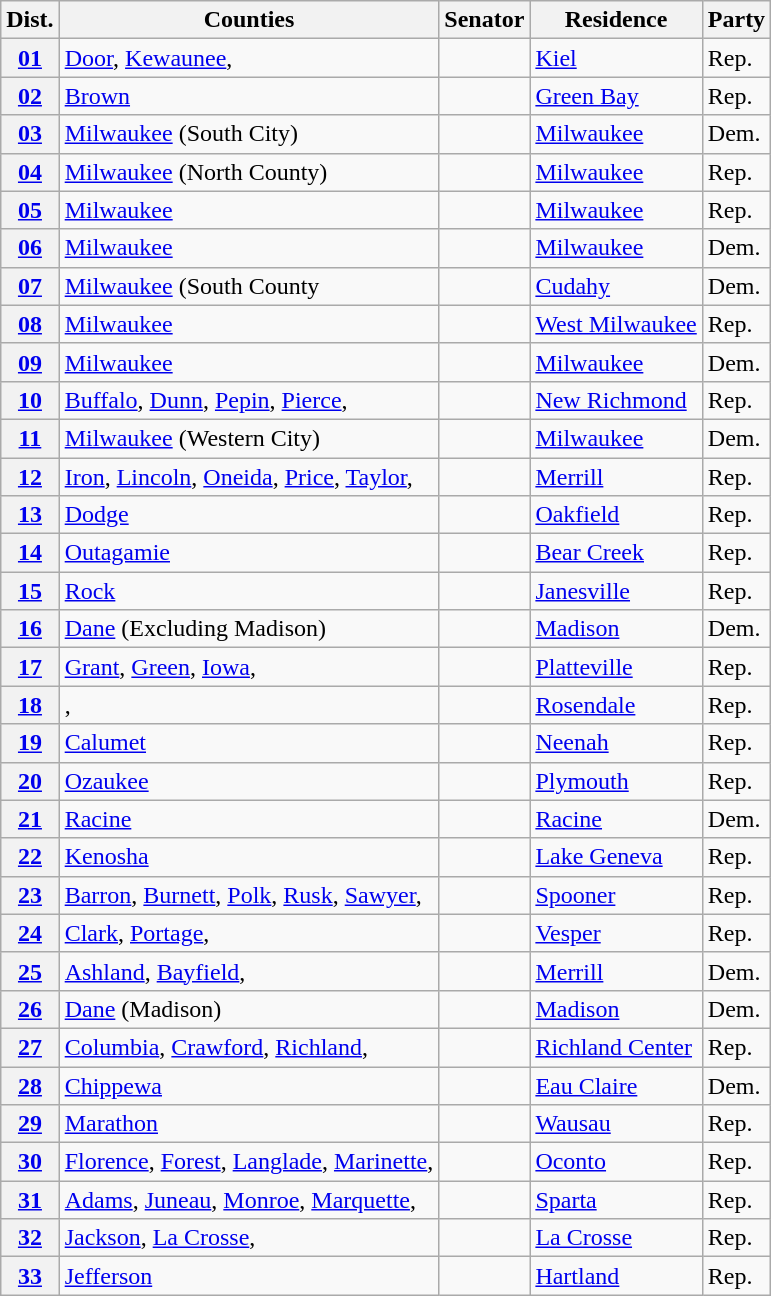<table class="wikitable sortable">
<tr>
<th>Dist.</th>
<th>Counties</th>
<th>Senator</th>
<th>Residence</th>
<th>Party</th>
</tr>
<tr>
<th><a href='#'>01</a></th>
<td><a href='#'>Door</a>, <a href='#'>Kewaunee</a>, </td>
<td></td>
<td><a href='#'>Kiel</a></td>
<td>Rep.</td>
</tr>
<tr>
<th><a href='#'>02</a></th>
<td><a href='#'>Brown</a></td>
<td></td>
<td><a href='#'>Green Bay</a></td>
<td>Rep.</td>
</tr>
<tr>
<th><a href='#'>03</a></th>
<td><a href='#'>Milwaukee</a> (South City)</td>
<td></td>
<td><a href='#'>Milwaukee</a></td>
<td>Dem.</td>
</tr>
<tr>
<th><a href='#'>04</a></th>
<td><a href='#'>Milwaukee</a> (North County)</td>
<td></td>
<td><a href='#'>Milwaukee</a></td>
<td>Rep.</td>
</tr>
<tr>
<th><a href='#'>05</a></th>
<td><a href='#'>Milwaukee</a> </td>
<td></td>
<td><a href='#'>Milwaukee</a></td>
<td>Rep.</td>
</tr>
<tr>
<th><a href='#'>06</a></th>
<td><a href='#'>Milwaukee</a> </td>
<td></td>
<td><a href='#'>Milwaukee</a></td>
<td>Dem.</td>
</tr>
<tr>
<th><a href='#'>07</a></th>
<td><a href='#'>Milwaukee</a> (South County </td>
<td></td>
<td><a href='#'>Cudahy</a></td>
<td>Dem.</td>
</tr>
<tr>
<th><a href='#'>08</a></th>
<td><a href='#'>Milwaukee</a> </td>
<td></td>
<td><a href='#'>West Milwaukee</a></td>
<td>Rep.</td>
</tr>
<tr>
<th><a href='#'>09</a></th>
<td><a href='#'>Milwaukee</a> </td>
<td></td>
<td><a href='#'>Milwaukee</a></td>
<td>Dem.</td>
</tr>
<tr>
<th><a href='#'>10</a></th>
<td><a href='#'>Buffalo</a>, <a href='#'>Dunn</a>, <a href='#'>Pepin</a>, <a href='#'>Pierce</a>, </td>
<td></td>
<td><a href='#'>New Richmond</a></td>
<td>Rep.</td>
</tr>
<tr>
<th><a href='#'>11</a></th>
<td><a href='#'>Milwaukee</a> (Western City)</td>
<td></td>
<td><a href='#'>Milwaukee</a></td>
<td>Dem.</td>
</tr>
<tr>
<th><a href='#'>12</a></th>
<td><a href='#'>Iron</a>, <a href='#'>Lincoln</a>, <a href='#'>Oneida</a>,  <a href='#'>Price</a>, <a href='#'>Taylor</a>, </td>
<td></td>
<td><a href='#'>Merrill</a></td>
<td>Rep.</td>
</tr>
<tr>
<th><a href='#'>13</a></th>
<td><a href='#'>Dodge</a> </td>
<td></td>
<td><a href='#'>Oakfield</a></td>
<td>Rep.</td>
</tr>
<tr>
<th><a href='#'>14</a></th>
<td><a href='#'>Outagamie</a> </td>
<td></td>
<td><a href='#'>Bear Creek</a></td>
<td>Rep.</td>
</tr>
<tr>
<th><a href='#'>15</a></th>
<td><a href='#'>Rock</a></td>
<td></td>
<td><a href='#'>Janesville</a></td>
<td>Rep.</td>
</tr>
<tr>
<th><a href='#'>16</a></th>
<td><a href='#'>Dane</a> (Excluding Madison)</td>
<td></td>
<td><a href='#'>Madison</a></td>
<td>Dem.</td>
</tr>
<tr>
<th><a href='#'>17</a></th>
<td><a href='#'>Grant</a>, <a href='#'>Green</a>, <a href='#'>Iowa</a>, </td>
<td></td>
<td><a href='#'>Platteville</a></td>
<td>Rep.</td>
</tr>
<tr>
<th><a href='#'>18</a></th>
<td>,  </td>
<td></td>
<td><a href='#'>Rosendale</a></td>
<td>Rep.</td>
</tr>
<tr>
<th><a href='#'>19</a></th>
<td><a href='#'>Calumet</a> </td>
<td></td>
<td><a href='#'>Neenah</a></td>
<td>Rep.</td>
</tr>
<tr>
<th><a href='#'>20</a></th>
<td><a href='#'>Ozaukee</a> </td>
<td> </td>
<td><a href='#'>Plymouth</a></td>
<td>Rep.</td>
</tr>
<tr>
<th><a href='#'>21</a></th>
<td><a href='#'>Racine</a></td>
<td></td>
<td><a href='#'>Racine</a></td>
<td>Dem.</td>
</tr>
<tr>
<th><a href='#'>22</a></th>
<td><a href='#'>Kenosha</a> </td>
<td></td>
<td><a href='#'>Lake Geneva</a></td>
<td>Rep.</td>
</tr>
<tr>
<th><a href='#'>23</a></th>
<td><a href='#'>Barron</a>, <a href='#'>Burnett</a>, <a href='#'>Polk</a>, <a href='#'>Rusk</a>, <a href='#'>Sawyer</a>, </td>
<td></td>
<td><a href='#'>Spooner</a></td>
<td>Rep.</td>
</tr>
<tr>
<th><a href='#'>24</a></th>
<td><a href='#'>Clark</a>, <a href='#'>Portage</a>, </td>
<td></td>
<td><a href='#'>Vesper</a></td>
<td>Rep.</td>
</tr>
<tr>
<th><a href='#'>25</a></th>
<td><a href='#'>Ashland</a>, <a href='#'>Bayfield</a>, </td>
<td></td>
<td><a href='#'>Merrill</a></td>
<td>Dem.</td>
</tr>
<tr>
<th><a href='#'>26</a></th>
<td><a href='#'>Dane</a> (Madison)</td>
<td></td>
<td><a href='#'>Madison</a></td>
<td>Dem.</td>
</tr>
<tr>
<th><a href='#'>27</a></th>
<td><a href='#'>Columbia</a>, <a href='#'>Crawford</a>, <a href='#'>Richland</a>, </td>
<td></td>
<td><a href='#'>Richland Center</a></td>
<td>Rep.</td>
</tr>
<tr>
<th><a href='#'>28</a></th>
<td><a href='#'>Chippewa</a> </td>
<td></td>
<td><a href='#'>Eau Claire</a></td>
<td>Dem.</td>
</tr>
<tr>
<th><a href='#'>29</a></th>
<td><a href='#'>Marathon</a> </td>
<td></td>
<td><a href='#'>Wausau</a></td>
<td>Rep.</td>
</tr>
<tr>
<th><a href='#'>30</a></th>
<td><a href='#'>Florence</a>, <a href='#'>Forest</a>, <a href='#'>Langlade</a>, <a href='#'>Marinette</a>, </td>
<td></td>
<td><a href='#'>Oconto</a></td>
<td>Rep.</td>
</tr>
<tr>
<th><a href='#'>31</a></th>
<td><a href='#'>Adams</a>, <a href='#'>Juneau</a>, <a href='#'>Monroe</a>,  <a href='#'>Marquette</a>, </td>
<td></td>
<td><a href='#'>Sparta</a></td>
<td>Rep.</td>
</tr>
<tr>
<th><a href='#'>32</a></th>
<td><a href='#'>Jackson</a>, <a href='#'>La Crosse</a>, </td>
<td></td>
<td><a href='#'>La Crosse</a></td>
<td>Rep.</td>
</tr>
<tr>
<th><a href='#'>33</a></th>
<td><a href='#'>Jefferson</a> </td>
<td></td>
<td><a href='#'>Hartland</a></td>
<td>Rep.</td>
</tr>
</table>
